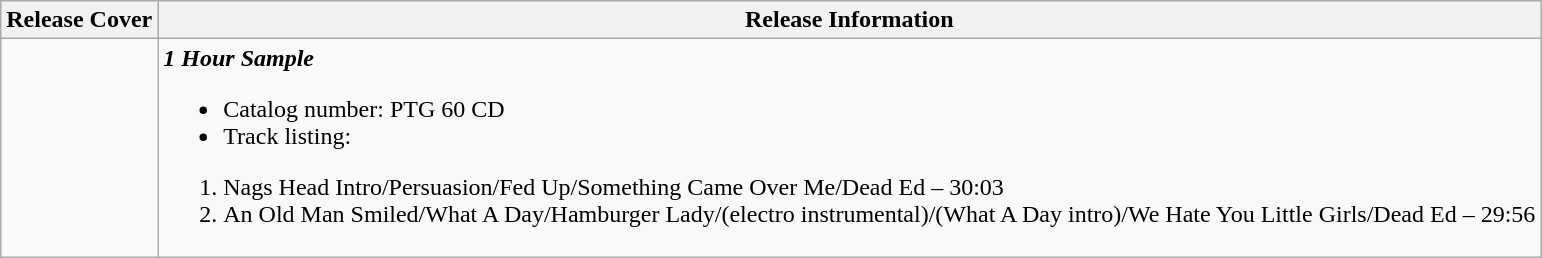<table class="wikitable">
<tr>
<th align="left">Release Cover</th>
<th align="left">Release Information</th>
</tr>
<tr>
<td></td>
<td align="left"><strong><em>1 Hour Sample</em></strong><br><ul><li>Catalog number: PTG 60 CD</li><li>Track listing:</li></ul><ol><li>Nags Head Intro/Persuasion/Fed Up/Something Came Over Me/Dead Ed – 30:03</li><li>An Old Man Smiled/What A Day/Hamburger Lady/(electro instrumental)/(What A Day intro)/We Hate You Little Girls/Dead Ed – 29:56</li></ol></td>
</tr>
</table>
